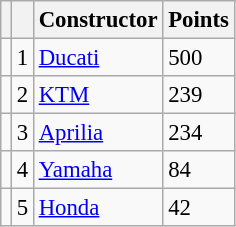<table class="wikitable" style="font-size: 95%;">
<tr>
<th></th>
<th></th>
<th>Constructor</th>
<th>Points</th>
</tr>
<tr>
<td></td>
<td align=center>1</td>
<td> <a href='#'>Ducati</a></td>
<td align=left>500</td>
</tr>
<tr>
<td></td>
<td align=center>2</td>
<td> <a href='#'>KTM</a></td>
<td align=left>239</td>
</tr>
<tr>
<td></td>
<td align=center>3</td>
<td> <a href='#'>Aprilia</a></td>
<td align=left>234</td>
</tr>
<tr>
<td></td>
<td align=center>4</td>
<td> <a href='#'>Yamaha</a></td>
<td align=left>84</td>
</tr>
<tr>
<td></td>
<td align=center>5</td>
<td> <a href='#'>Honda</a></td>
<td align=left>42</td>
</tr>
</table>
